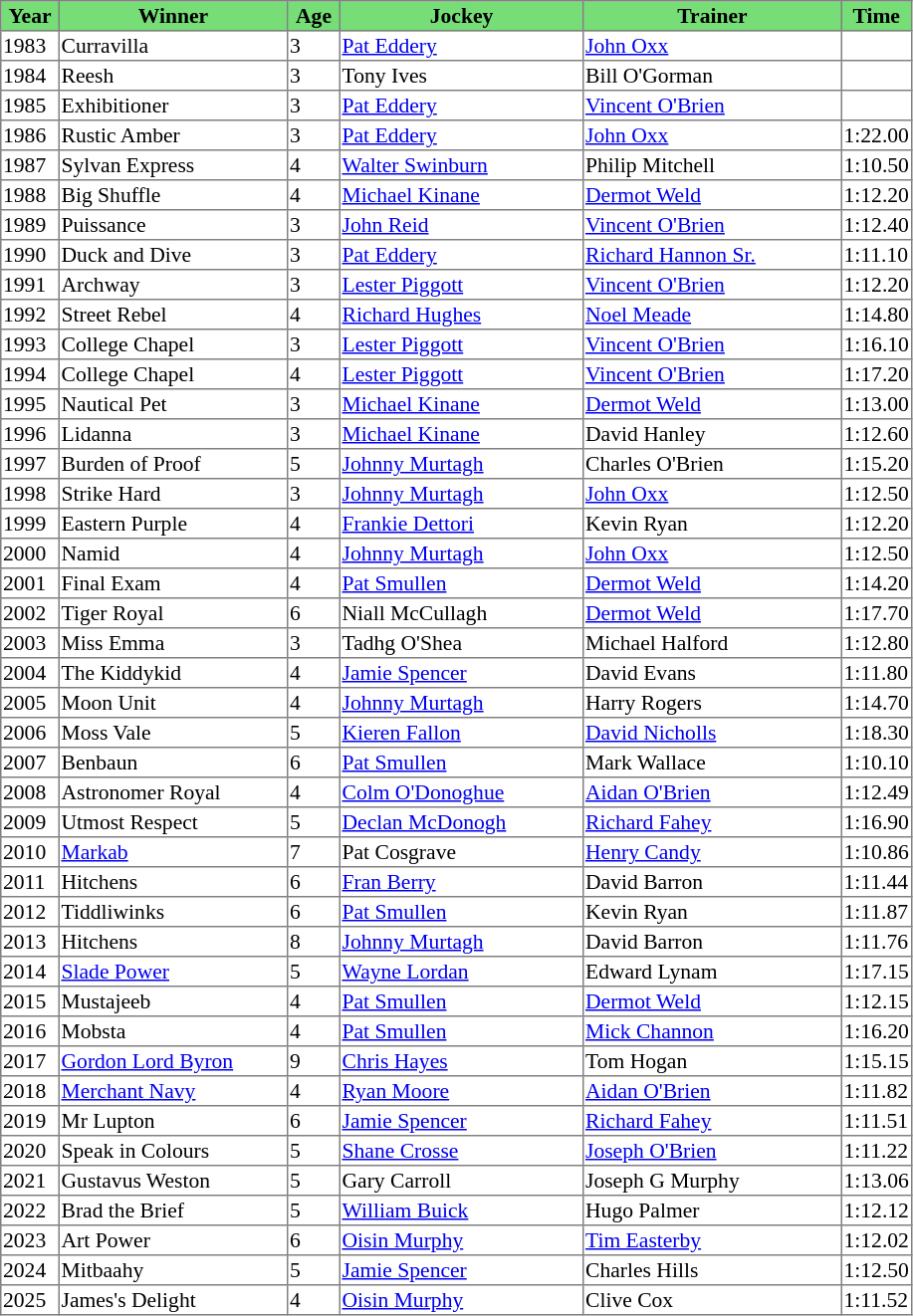<table class = "sortable" | border="1" style="border-collapse: collapse; font-size:90%">
<tr bgcolor="#77dd77" align="center">
<th width="36px"><strong>Year</strong><br></th>
<th width="150px"><strong>Winner</strong><br></th>
<th width="32px"><strong>Age</strong><br></th>
<th width="160px"><strong>Jockey</strong><br></th>
<th width="170px"><strong>Trainer</strong><br></th>
<th><strong>Time</strong><br></th>
</tr>
<tr>
<td>1983</td>
<td>Curravilla</td>
<td>3</td>
<td><a href='#'>Pat Eddery</a></td>
<td><a href='#'>John Oxx</a></td>
<td></td>
</tr>
<tr>
<td>1984</td>
<td>Reesh</td>
<td>3</td>
<td>Tony Ives</td>
<td>Bill O'Gorman</td>
<td></td>
</tr>
<tr>
<td>1985</td>
<td>Exhibitioner</td>
<td>3</td>
<td><a href='#'>Pat Eddery</a></td>
<td><a href='#'>Vincent O'Brien</a></td>
<td></td>
</tr>
<tr>
<td>1986</td>
<td>Rustic Amber</td>
<td>3</td>
<td><a href='#'>Pat Eddery</a></td>
<td><a href='#'>John Oxx</a></td>
<td>1:22.00</td>
</tr>
<tr>
<td>1987</td>
<td>Sylvan Express</td>
<td>4</td>
<td><a href='#'>Walter Swinburn</a></td>
<td>Philip Mitchell</td>
<td>1:10.50</td>
</tr>
<tr>
<td>1988</td>
<td>Big Shuffle</td>
<td>4</td>
<td><a href='#'>Michael Kinane</a></td>
<td><a href='#'>Dermot Weld</a></td>
<td>1:12.20</td>
</tr>
<tr>
<td>1989</td>
<td>Puissance</td>
<td>3</td>
<td><a href='#'>John Reid</a></td>
<td><a href='#'>Vincent O'Brien</a></td>
<td>1:12.40</td>
</tr>
<tr>
<td>1990</td>
<td>Duck and Dive </td>
<td>3</td>
<td><a href='#'>Pat Eddery</a></td>
<td><a href='#'>Richard Hannon Sr.</a></td>
<td>1:11.10</td>
</tr>
<tr>
<td>1991</td>
<td>Archway</td>
<td>3</td>
<td><a href='#'>Lester Piggott</a></td>
<td><a href='#'>Vincent O'Brien</a></td>
<td>1:12.20</td>
</tr>
<tr>
<td>1992</td>
<td>Street Rebel</td>
<td>4</td>
<td><a href='#'>Richard Hughes</a></td>
<td><a href='#'>Noel Meade</a></td>
<td>1:14.80</td>
</tr>
<tr>
<td>1993</td>
<td>College Chapel</td>
<td>3</td>
<td><a href='#'>Lester Piggott</a></td>
<td><a href='#'>Vincent O'Brien</a></td>
<td>1:16.10</td>
</tr>
<tr>
<td>1994</td>
<td>College Chapel</td>
<td>4</td>
<td><a href='#'>Lester Piggott</a></td>
<td><a href='#'>Vincent O'Brien</a></td>
<td>1:17.20</td>
</tr>
<tr>
<td>1995</td>
<td>Nautical Pet</td>
<td>3</td>
<td><a href='#'>Michael Kinane</a></td>
<td><a href='#'>Dermot Weld</a></td>
<td>1:13.00</td>
</tr>
<tr>
<td>1996</td>
<td>Lidanna</td>
<td>3</td>
<td><a href='#'>Michael Kinane</a></td>
<td>David Hanley</td>
<td>1:12.60</td>
</tr>
<tr>
<td>1997</td>
<td>Burden of Proof</td>
<td>5</td>
<td><a href='#'>Johnny Murtagh</a></td>
<td>Charles O'Brien</td>
<td>1:15.20</td>
</tr>
<tr>
<td>1998</td>
<td>Strike Hard</td>
<td>3</td>
<td><a href='#'>Johnny Murtagh</a></td>
<td><a href='#'>John Oxx</a></td>
<td>1:12.50</td>
</tr>
<tr>
<td>1999</td>
<td>Eastern Purple</td>
<td>4</td>
<td><a href='#'>Frankie Dettori</a></td>
<td>Kevin Ryan</td>
<td>1:12.20</td>
</tr>
<tr>
<td>2000</td>
<td>Namid</td>
<td>4</td>
<td><a href='#'>Johnny Murtagh</a></td>
<td><a href='#'>John Oxx</a></td>
<td>1:12.50</td>
</tr>
<tr>
<td>2001</td>
<td>Final Exam</td>
<td>4</td>
<td><a href='#'>Pat Smullen</a></td>
<td><a href='#'>Dermot Weld</a></td>
<td>1:14.20</td>
</tr>
<tr>
<td>2002</td>
<td>Tiger Royal</td>
<td>6</td>
<td>Niall McCullagh</td>
<td><a href='#'>Dermot Weld</a></td>
<td>1:17.70</td>
</tr>
<tr>
<td>2003</td>
<td>Miss Emma</td>
<td>3</td>
<td>Tadhg O'Shea</td>
<td>Michael Halford</td>
<td>1:12.80</td>
</tr>
<tr>
<td>2004</td>
<td>The Kiddykid</td>
<td>4</td>
<td><a href='#'>Jamie Spencer</a></td>
<td>David Evans</td>
<td>1:11.80</td>
</tr>
<tr>
<td>2005</td>
<td>Moon Unit</td>
<td>4</td>
<td><a href='#'>Johnny Murtagh</a></td>
<td>Harry Rogers</td>
<td>1:14.70</td>
</tr>
<tr>
<td>2006</td>
<td>Moss Vale</td>
<td>5</td>
<td><a href='#'>Kieren Fallon</a></td>
<td><a href='#'>David Nicholls</a></td>
<td>1:18.30</td>
</tr>
<tr>
<td>2007</td>
<td>Benbaun</td>
<td>6</td>
<td><a href='#'>Pat Smullen</a></td>
<td>Mark Wallace</td>
<td>1:10.10</td>
</tr>
<tr>
<td>2008</td>
<td>Astronomer Royal</td>
<td>4</td>
<td><a href='#'>Colm O'Donoghue</a></td>
<td><a href='#'>Aidan O'Brien</a></td>
<td>1:12.49</td>
</tr>
<tr>
<td>2009</td>
<td>Utmost Respect</td>
<td>5</td>
<td><a href='#'>Declan McDonogh</a></td>
<td><a href='#'>Richard Fahey</a></td>
<td>1:16.90</td>
</tr>
<tr>
<td>2010</td>
<td><a href='#'>Markab</a></td>
<td>7</td>
<td>Pat Cosgrave</td>
<td><a href='#'>Henry Candy</a></td>
<td>1:10.86</td>
</tr>
<tr>
<td>2011</td>
<td>Hitchens</td>
<td>6</td>
<td><a href='#'>Fran Berry</a></td>
<td>David Barron</td>
<td>1:11.44</td>
</tr>
<tr>
<td>2012</td>
<td>Tiddliwinks</td>
<td>6</td>
<td><a href='#'>Pat Smullen</a></td>
<td>Kevin Ryan</td>
<td>1:11.87</td>
</tr>
<tr>
<td>2013</td>
<td>Hitchens</td>
<td>8</td>
<td><a href='#'>Johnny Murtagh</a></td>
<td>David Barron</td>
<td>1:11.76</td>
</tr>
<tr>
<td>2014</td>
<td><a href='#'>Slade Power</a></td>
<td>5</td>
<td><a href='#'>Wayne Lordan</a></td>
<td>Edward Lynam</td>
<td>1:17.15</td>
</tr>
<tr>
<td>2015</td>
<td>Mustajeeb</td>
<td>4</td>
<td><a href='#'>Pat Smullen</a></td>
<td><a href='#'>Dermot Weld</a></td>
<td>1:12.15</td>
</tr>
<tr>
<td>2016</td>
<td>Mobsta</td>
<td>4</td>
<td><a href='#'>Pat Smullen</a></td>
<td><a href='#'>Mick Channon</a></td>
<td>1:16.20</td>
</tr>
<tr>
<td>2017</td>
<td><a href='#'>Gordon Lord Byron</a></td>
<td>9</td>
<td><a href='#'>Chris Hayes</a></td>
<td>Tom Hogan</td>
<td>1:15.15</td>
</tr>
<tr>
<td>2018</td>
<td><a href='#'>Merchant Navy</a></td>
<td>4</td>
<td><a href='#'>Ryan Moore</a></td>
<td><a href='#'>Aidan O'Brien</a></td>
<td>1:11.82</td>
</tr>
<tr>
<td>2019</td>
<td>Mr Lupton</td>
<td>6</td>
<td><a href='#'>Jamie Spencer</a></td>
<td><a href='#'>Richard Fahey</a></td>
<td>1:11.51</td>
</tr>
<tr>
<td>2020</td>
<td>Speak in Colours</td>
<td>5</td>
<td><a href='#'>Shane Crosse</a></td>
<td><a href='#'>Joseph O'Brien</a></td>
<td>1:11.22</td>
</tr>
<tr>
<td>2021</td>
<td>Gustavus Weston</td>
<td>5</td>
<td>Gary Carroll</td>
<td>Joseph G Murphy</td>
<td>1:13.06</td>
</tr>
<tr>
<td>2022</td>
<td>Brad the Brief</td>
<td>5</td>
<td><a href='#'>William Buick</a></td>
<td>Hugo Palmer</td>
<td>1:12.12</td>
</tr>
<tr>
<td>2023</td>
<td>Art Power</td>
<td>6</td>
<td><a href='#'>Oisin Murphy</a></td>
<td><a href='#'>Tim Easterby</a></td>
<td>1:12.02</td>
</tr>
<tr>
<td>2024</td>
<td>Mitbaahy</td>
<td>5</td>
<td><a href='#'>Jamie Spencer</a></td>
<td>Charles Hills</td>
<td>1:12.50</td>
</tr>
<tr>
<td>2025</td>
<td>James's Delight</td>
<td>4</td>
<td><a href='#'>Oisin Murphy</a></td>
<td>Clive Cox</td>
<td>1:11.52</td>
</tr>
</table>
